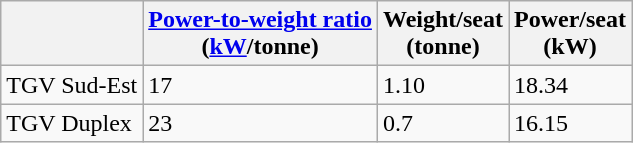<table class="wikitable">
<tr>
<th></th>
<th><a href='#'>Power-to-weight ratio</a><br>(<a href='#'>kW</a>/tonne)</th>
<th>Weight/seat<br>(tonne)</th>
<th>Power/seat<br>(kW)</th>
</tr>
<tr>
<td>TGV Sud-Est</td>
<td>17</td>
<td>1.10</td>
<td>18.34</td>
</tr>
<tr>
<td>TGV Duplex</td>
<td>23</td>
<td>0.7</td>
<td>16.15</td>
</tr>
</table>
